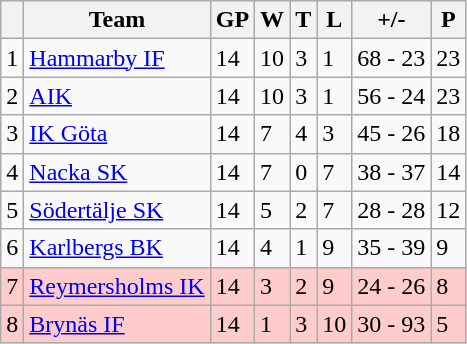<table class="wikitable">
<tr>
<th></th>
<th>Team</th>
<th>GP</th>
<th>W</th>
<th>T</th>
<th>L</th>
<th>+/-</th>
<th>P</th>
</tr>
<tr>
<td>1</td>
<td><a href='#'>Hammarby IF</a></td>
<td>14</td>
<td>10</td>
<td>3</td>
<td>1</td>
<td>68 - 23</td>
<td>23</td>
</tr>
<tr>
<td>2</td>
<td><a href='#'>AIK</a></td>
<td>14</td>
<td>10</td>
<td>3</td>
<td>1</td>
<td>56 - 24</td>
<td>23</td>
</tr>
<tr>
<td>3</td>
<td><a href='#'>IK Göta</a></td>
<td>14</td>
<td>7</td>
<td>4</td>
<td>3</td>
<td>45 - 26</td>
<td>18</td>
</tr>
<tr>
<td>4</td>
<td><a href='#'>Nacka SK</a></td>
<td>14</td>
<td>7</td>
<td>0</td>
<td>7</td>
<td>38 - 37</td>
<td>14</td>
</tr>
<tr>
<td>5</td>
<td><a href='#'>Södertälje SK</a></td>
<td>14</td>
<td>5</td>
<td>2</td>
<td>7</td>
<td>28 - 28</td>
<td>12</td>
</tr>
<tr>
<td>6</td>
<td><a href='#'>Karlbergs BK</a></td>
<td>14</td>
<td>4</td>
<td>1</td>
<td>9</td>
<td>35 - 39</td>
<td>9</td>
</tr>
<tr align="left" style="background:#ffcccc;">
<td>7</td>
<td><a href='#'>Reymersholms IK</a></td>
<td>14</td>
<td>3</td>
<td>2</td>
<td>9</td>
<td>24 - 26</td>
<td>8</td>
</tr>
<tr align="left" style="background:#ffcccc;">
<td>8</td>
<td><a href='#'>Brynäs IF</a></td>
<td>14</td>
<td>1</td>
<td>3</td>
<td>10</td>
<td>30 - 93</td>
<td>5</td>
</tr>
</table>
